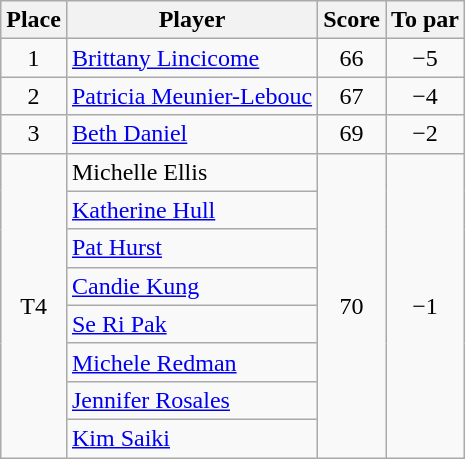<table class="wikitable">
<tr>
<th>Place</th>
<th>Player</th>
<th>Score</th>
<th>To par</th>
</tr>
<tr>
<td align=center>1</td>
<td> <a href='#'>Brittany Lincicome</a></td>
<td align=center>66</td>
<td align=center>−5</td>
</tr>
<tr>
<td align=center>2</td>
<td> <a href='#'>Patricia Meunier-Lebouc</a></td>
<td align=center>67</td>
<td align=center>−4</td>
</tr>
<tr>
<td align=center>3</td>
<td> <a href='#'>Beth Daniel</a></td>
<td align=center>69</td>
<td align=center>−2</td>
</tr>
<tr>
<td align=center rowspan=8>T4</td>
<td> Michelle Ellis</td>
<td rowspan=8 align=center>70</td>
<td align=center rowspan=8>−1</td>
</tr>
<tr>
<td> <a href='#'>Katherine Hull</a></td>
</tr>
<tr>
<td> <a href='#'>Pat Hurst</a></td>
</tr>
<tr>
<td> <a href='#'>Candie Kung</a></td>
</tr>
<tr>
<td> <a href='#'>Se Ri Pak</a></td>
</tr>
<tr>
<td> <a href='#'>Michele Redman</a></td>
</tr>
<tr>
<td> <a href='#'>Jennifer Rosales</a></td>
</tr>
<tr>
<td> <a href='#'>Kim Saiki</a></td>
</tr>
</table>
